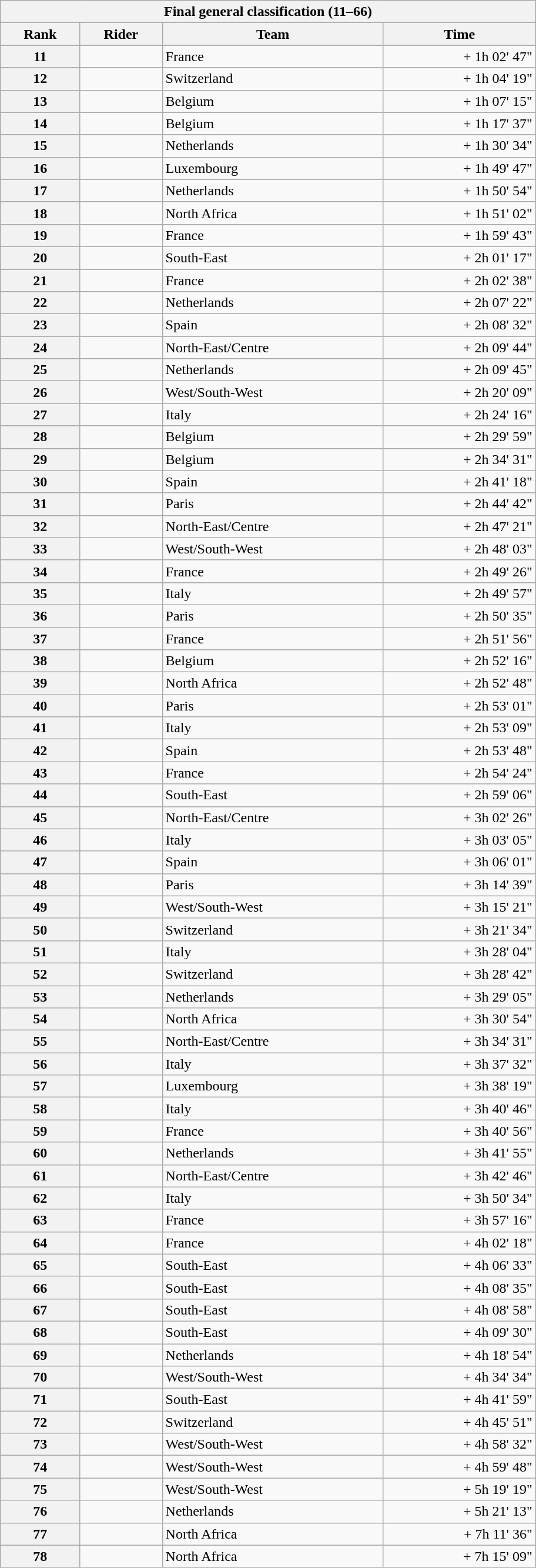<table class="collapsible collapsed wikitable" style="width:38em;margin-top:-1px;">
<tr>
<th scope="col" colspan="4">Final general classification (11–66)</th>
</tr>
<tr>
<th scope="col">Rank</th>
<th scope="col">Rider</th>
<th scope="col">Team</th>
<th scope="col">Time</th>
</tr>
<tr>
<th scope="row">11</th>
<td></td>
<td>France</td>
<td style="text-align:right;">+ 1h 02' 47"</td>
</tr>
<tr>
<th scope="row">12</th>
<td></td>
<td>Switzerland</td>
<td style="text-align:right;">+ 1h 04' 19"</td>
</tr>
<tr>
<th scope="row">13</th>
<td></td>
<td>Belgium</td>
<td style="text-align:right;">+ 1h 07' 15"</td>
</tr>
<tr>
<th scope="row">14</th>
<td></td>
<td>Belgium</td>
<td style="text-align:right;">+ 1h 17' 37"</td>
</tr>
<tr>
<th scope="row">15</th>
<td></td>
<td>Netherlands</td>
<td style="text-align:right;">+ 1h 30' 34"</td>
</tr>
<tr>
<th scope="row">16</th>
<td></td>
<td>Luxembourg</td>
<td style="text-align:right;">+ 1h 49' 47"</td>
</tr>
<tr>
<th scope="row">17</th>
<td></td>
<td>Netherlands</td>
<td style="text-align:right;">+ 1h 50' 54"</td>
</tr>
<tr>
<th scope="row">18</th>
<td></td>
<td>North Africa</td>
<td style="text-align:right;">+ 1h 51' 02"</td>
</tr>
<tr>
<th scope="row">19</th>
<td></td>
<td>France</td>
<td style="text-align:right;">+ 1h 59' 43"</td>
</tr>
<tr>
<th scope="row">20</th>
<td></td>
<td>South-East</td>
<td style="text-align:right;">+ 2h 01' 17"</td>
</tr>
<tr>
<th scope="row">21</th>
<td></td>
<td>France</td>
<td style="text-align:right;">+ 2h 02' 38"</td>
</tr>
<tr>
<th scope="row">22</th>
<td></td>
<td>Netherlands</td>
<td style="text-align:right;">+ 2h 07' 22"</td>
</tr>
<tr>
<th scope="row">23</th>
<td></td>
<td>Spain</td>
<td style="text-align:right;">+ 2h 08' 32"</td>
</tr>
<tr>
<th scope="row">24</th>
<td></td>
<td>North-East/Centre</td>
<td style="text-align:right;">+ 2h 09' 44"</td>
</tr>
<tr>
<th scope="row">25</th>
<td></td>
<td>Netherlands</td>
<td style="text-align:right;">+ 2h 09' 45"</td>
</tr>
<tr>
<th scope="row">26</th>
<td></td>
<td>West/South-West</td>
<td style="text-align:right;">+ 2h 20' 09"</td>
</tr>
<tr>
<th scope="row">27</th>
<td></td>
<td>Italy</td>
<td style="text-align:right;">+ 2h 24' 16"</td>
</tr>
<tr>
<th scope="row">28</th>
<td></td>
<td>Belgium</td>
<td style="text-align:right;">+ 2h 29' 59"</td>
</tr>
<tr>
<th scope="row">29</th>
<td></td>
<td>Belgium</td>
<td style="text-align:right;">+ 2h 34' 31"</td>
</tr>
<tr>
<th scope="row">30</th>
<td></td>
<td>Spain</td>
<td style="text-align:right;">+ 2h 41' 18"</td>
</tr>
<tr>
<th scope="row">31</th>
<td></td>
<td>Paris</td>
<td style="text-align:right;">+ 2h 44' 42"</td>
</tr>
<tr>
<th scope="row">32</th>
<td></td>
<td>North-East/Centre</td>
<td style="text-align:right;">+ 2h 47' 21"</td>
</tr>
<tr>
<th scope="row">33</th>
<td></td>
<td>West/South-West</td>
<td style="text-align:right;">+ 2h 48' 03"</td>
</tr>
<tr>
<th scope="row">34</th>
<td></td>
<td>France</td>
<td style="text-align:right;">+ 2h 49' 26"</td>
</tr>
<tr>
<th scope="row">35</th>
<td></td>
<td>Italy</td>
<td style="text-align:right;">+ 2h 49' 57"</td>
</tr>
<tr>
<th scope="row">36</th>
<td></td>
<td>Paris</td>
<td style="text-align:right;">+ 2h 50' 35"</td>
</tr>
<tr>
<th scope="row">37</th>
<td></td>
<td>France</td>
<td style="text-align:right;">+ 2h 51' 56"</td>
</tr>
<tr>
<th scope="row">38</th>
<td></td>
<td>Belgium</td>
<td style="text-align:right;">+ 2h 52' 16"</td>
</tr>
<tr>
<th scope="row">39</th>
<td></td>
<td>North Africa</td>
<td style="text-align:right;">+ 2h 52' 48"</td>
</tr>
<tr>
<th scope="row">40</th>
<td></td>
<td>Paris</td>
<td style="text-align:right;">+ 2h 53' 01"</td>
</tr>
<tr>
<th scope="row">41</th>
<td></td>
<td>Italy</td>
<td style="text-align:right;">+ 2h 53' 09"</td>
</tr>
<tr>
<th scope="row">42</th>
<td></td>
<td>Spain</td>
<td style="text-align:right;">+ 2h 53' 48"</td>
</tr>
<tr>
<th scope="row">43</th>
<td></td>
<td>France</td>
<td style="text-align:right;">+ 2h 54' 24"</td>
</tr>
<tr>
<th scope="row">44</th>
<td></td>
<td>South-East</td>
<td style="text-align:right;">+ 2h 59' 06"</td>
</tr>
<tr>
<th scope="row">45</th>
<td></td>
<td>North-East/Centre</td>
<td style="text-align:right;">+ 3h 02' 26"</td>
</tr>
<tr>
<th scope="row">46</th>
<td></td>
<td>Italy</td>
<td style="text-align:right;">+ 3h 03' 05"</td>
</tr>
<tr>
<th scope="row">47</th>
<td></td>
<td>Spain</td>
<td style="text-align:right;">+ 3h 06' 01"</td>
</tr>
<tr>
<th scope="row">48</th>
<td></td>
<td>Paris</td>
<td style="text-align:right;">+ 3h 14' 39"</td>
</tr>
<tr>
<th scope="row">49</th>
<td></td>
<td>West/South-West</td>
<td style="text-align:right;">+ 3h 15' 21"</td>
</tr>
<tr>
<th scope="row">50</th>
<td></td>
<td>Switzerland</td>
<td style="text-align:right;">+ 3h 21' 34"</td>
</tr>
<tr>
<th scope="row">51</th>
<td></td>
<td>Italy</td>
<td style="text-align:right;">+ 3h 28' 04"</td>
</tr>
<tr>
<th scope="row">52</th>
<td></td>
<td>Switzerland</td>
<td style="text-align:right;">+ 3h 28' 42"</td>
</tr>
<tr>
<th scope="row">53</th>
<td></td>
<td>Netherlands</td>
<td style="text-align:right;">+ 3h 29' 05"</td>
</tr>
<tr>
<th scope="row">54</th>
<td></td>
<td>North Africa</td>
<td style="text-align:right;">+ 3h 30' 54"</td>
</tr>
<tr>
<th scope="row">55</th>
<td></td>
<td>North-East/Centre</td>
<td style="text-align:right;">+ 3h 34' 31"</td>
</tr>
<tr>
<th scope="row">56</th>
<td></td>
<td>Italy</td>
<td style="text-align:right;">+ 3h 37' 32"</td>
</tr>
<tr>
<th scope="row">57</th>
<td></td>
<td>Luxembourg</td>
<td style="text-align:right;">+ 3h 38' 19"</td>
</tr>
<tr>
<th scope="row">58</th>
<td></td>
<td>Italy</td>
<td style="text-align:right;">+ 3h 40' 46"</td>
</tr>
<tr>
<th scope="row">59</th>
<td></td>
<td>France</td>
<td style="text-align:right;">+ 3h 40' 56"</td>
</tr>
<tr>
<th scope="row">60</th>
<td></td>
<td>Netherlands</td>
<td style="text-align:right;">+ 3h 41' 55"</td>
</tr>
<tr>
<th scope="row">61</th>
<td></td>
<td>North-East/Centre</td>
<td style="text-align:right;">+ 3h 42' 46"</td>
</tr>
<tr>
<th scope="row">62</th>
<td></td>
<td>Italy</td>
<td style="text-align:right;">+ 3h 50' 34"</td>
</tr>
<tr>
<th scope="row">63</th>
<td></td>
<td>France</td>
<td style="text-align:right;">+ 3h 57' 16"</td>
</tr>
<tr>
<th scope="row">64</th>
<td></td>
<td>France</td>
<td style="text-align:right;">+ 4h 02' 18"</td>
</tr>
<tr>
<th scope="row">65</th>
<td></td>
<td>South-East</td>
<td style="text-align:right;">+ 4h 06' 33"</td>
</tr>
<tr>
<th scope="row">66</th>
<td></td>
<td>South-East</td>
<td style="text-align:right;">+ 4h 08' 35"</td>
</tr>
<tr>
<th scope="row">67</th>
<td></td>
<td>South-East</td>
<td style="text-align:right;">+ 4h 08' 58"</td>
</tr>
<tr>
<th scope="row">68</th>
<td></td>
<td>South-East</td>
<td style="text-align:right;">+ 4h 09' 30"</td>
</tr>
<tr>
<th scope="row">69</th>
<td></td>
<td>Netherlands</td>
<td style="text-align:right;">+ 4h 18' 54"</td>
</tr>
<tr>
<th scope="row">70</th>
<td></td>
<td>West/South-West</td>
<td style="text-align:right;">+ 4h 34' 34"</td>
</tr>
<tr>
<th scope="row">71</th>
<td></td>
<td>South-East</td>
<td style="text-align:right;">+ 4h 41' 59"</td>
</tr>
<tr>
<th scope="row">72</th>
<td></td>
<td>Switzerland</td>
<td style="text-align:right;">+ 4h 45' 51"</td>
</tr>
<tr>
<th scope="row">73</th>
<td></td>
<td>West/South-West</td>
<td style="text-align:right;">+ 4h 58' 32"</td>
</tr>
<tr>
<th scope="row">74</th>
<td></td>
<td>West/South-West</td>
<td style="text-align:right;">+ 4h 59' 48"</td>
</tr>
<tr>
<th scope="row">75</th>
<td></td>
<td>West/South-West</td>
<td style="text-align:right;">+ 5h 19' 19"</td>
</tr>
<tr>
<th scope="row">76</th>
<td></td>
<td>Netherlands</td>
<td style="text-align:right;">+ 5h 21' 13"</td>
</tr>
<tr>
<th scope="row">77</th>
<td></td>
<td>North Africa</td>
<td style="text-align:right;">+ 7h 11' 36"</td>
</tr>
<tr>
<th scope="row">78</th>
<td></td>
<td>North Africa</td>
<td style="text-align:right;">+ 7h 15' 09"</td>
</tr>
</table>
